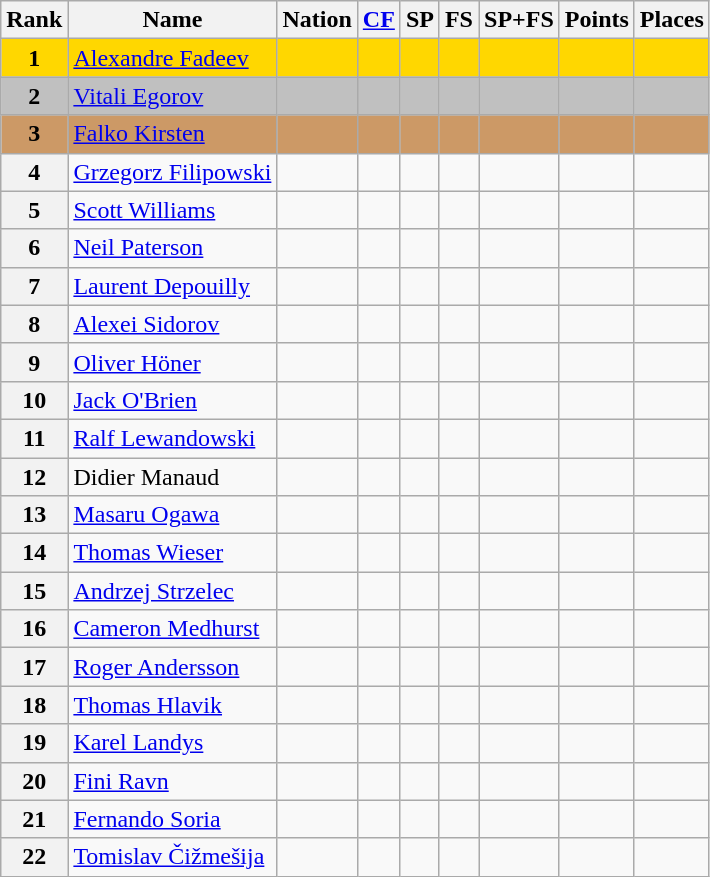<table class="wikitable">
<tr>
<th>Rank</th>
<th>Name</th>
<th>Nation</th>
<th><a href='#'>CF</a></th>
<th>SP</th>
<th>FS</th>
<th>SP+FS</th>
<th>Points</th>
<th>Places</th>
</tr>
<tr bgcolor=gold>
<td align=center><strong>1</strong></td>
<td><a href='#'>Alexandre Fadeev</a></td>
<td></td>
<td></td>
<td></td>
<td></td>
<td></td>
<td></td>
<td></td>
</tr>
<tr bgcolor=silver>
<td align=center><strong>2</strong></td>
<td><a href='#'>Vitali Egorov</a></td>
<td></td>
<td></td>
<td></td>
<td></td>
<td></td>
<td></td>
<td></td>
</tr>
<tr bgcolor=cc9966>
<td align=center><strong>3</strong></td>
<td><a href='#'>Falko Kirsten</a></td>
<td></td>
<td></td>
<td></td>
<td></td>
<td></td>
<td></td>
<td></td>
</tr>
<tr>
<th>4</th>
<td><a href='#'>Grzegorz Filipowski</a></td>
<td></td>
<td></td>
<td></td>
<td></td>
<td></td>
<td></td>
<td></td>
</tr>
<tr>
<th>5</th>
<td><a href='#'>Scott Williams</a></td>
<td></td>
<td></td>
<td></td>
<td></td>
<td></td>
<td></td>
<td></td>
</tr>
<tr>
<th>6</th>
<td><a href='#'>Neil Paterson</a></td>
<td></td>
<td></td>
<td></td>
<td></td>
<td></td>
<td></td>
<td></td>
</tr>
<tr>
<th>7</th>
<td><a href='#'>Laurent Depouilly</a></td>
<td></td>
<td></td>
<td></td>
<td></td>
<td></td>
<td></td>
<td></td>
</tr>
<tr>
<th>8</th>
<td><a href='#'>Alexei Sidorov</a></td>
<td></td>
<td></td>
<td></td>
<td></td>
<td></td>
<td></td>
<td></td>
</tr>
<tr>
<th>9</th>
<td><a href='#'>Oliver Höner</a></td>
<td></td>
<td></td>
<td></td>
<td></td>
<td></td>
<td></td>
<td></td>
</tr>
<tr>
<th>10</th>
<td><a href='#'>Jack O'Brien</a></td>
<td></td>
<td></td>
<td></td>
<td></td>
<td></td>
<td></td>
<td></td>
</tr>
<tr>
<th>11</th>
<td><a href='#'>Ralf Lewandowski</a></td>
<td></td>
<td></td>
<td></td>
<td></td>
<td></td>
<td></td>
<td></td>
</tr>
<tr>
<th>12</th>
<td>Didier Manaud</td>
<td></td>
<td></td>
<td></td>
<td></td>
<td></td>
<td></td>
<td></td>
</tr>
<tr>
<th>13</th>
<td><a href='#'>Masaru Ogawa</a></td>
<td></td>
<td></td>
<td></td>
<td></td>
<td></td>
<td></td>
<td></td>
</tr>
<tr>
<th>14</th>
<td><a href='#'>Thomas Wieser</a></td>
<td></td>
<td></td>
<td></td>
<td></td>
<td></td>
<td></td>
<td></td>
</tr>
<tr>
<th>15</th>
<td><a href='#'>Andrzej Strzelec</a></td>
<td></td>
<td></td>
<td></td>
<td></td>
<td></td>
<td></td>
<td></td>
</tr>
<tr>
<th>16</th>
<td><a href='#'>Cameron Medhurst</a></td>
<td></td>
<td></td>
<td></td>
<td></td>
<td></td>
<td></td>
<td></td>
</tr>
<tr>
<th>17</th>
<td><a href='#'>Roger Andersson</a></td>
<td></td>
<td></td>
<td></td>
<td></td>
<td></td>
<td></td>
<td></td>
</tr>
<tr>
<th>18</th>
<td><a href='#'>Thomas Hlavik</a></td>
<td></td>
<td></td>
<td></td>
<td></td>
<td></td>
<td></td>
<td></td>
</tr>
<tr>
<th>19</th>
<td><a href='#'>Karel Landys</a></td>
<td></td>
<td></td>
<td></td>
<td></td>
<td></td>
<td></td>
<td></td>
</tr>
<tr>
<th>20</th>
<td><a href='#'>Fini Ravn</a></td>
<td></td>
<td></td>
<td></td>
<td></td>
<td></td>
<td></td>
<td></td>
</tr>
<tr>
<th>21</th>
<td><a href='#'>Fernando Soria</a></td>
<td></td>
<td></td>
<td></td>
<td></td>
<td></td>
<td></td>
<td></td>
</tr>
<tr>
<th>22</th>
<td><a href='#'>Tomislav Čižmešija</a></td>
<td></td>
<td></td>
<td></td>
<td></td>
<td></td>
<td></td>
<td></td>
</tr>
</table>
